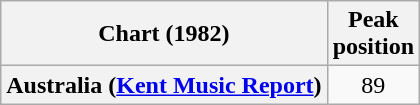<table class="wikitable sortable plainrowheaders">
<tr>
<th scope="col">Chart (1982)</th>
<th scope="col">Peak<br>position</th>
</tr>
<tr>
<th scope="row">Australia (<a href='#'>Kent Music Report</a>)</th>
<td style="text-align:center;">89</td>
</tr>
</table>
